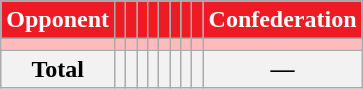<table class="wikitable sortable" style="text-align:center;">
<tr style="color:white">
<th style="background-color:#ED1C24;color:white">Opponent</th>
<th style="background-color:#ED1C24;"></th>
<th style="background-color:#ED1C24;"></th>
<th style="background-color:#ED1C24;"></th>
<th style="background-color:#ED1C24;"></th>
<th style="background-color:#ED1C24;"></th>
<th style="background-color:#ED1C24;"></th>
<th style="background-color:#ED1C24;"></th>
<th style="background-color:#ED1C24;"></th>
<th style="background-color:#ED1C24;color:white">Confederation</th>
</tr>
<tr bgcolor="#ffbbbb">
<td></td>
<td></td>
<td></td>
<td></td>
<td></td>
<td></td>
<td></td>
<td></td>
<td></td>
<td></td>
</tr>
<tr>
<th>Total</th>
<th></th>
<th></th>
<th></th>
<th></th>
<th></th>
<th></th>
<th></th>
<th></th>
<th>—</th>
</tr>
</table>
